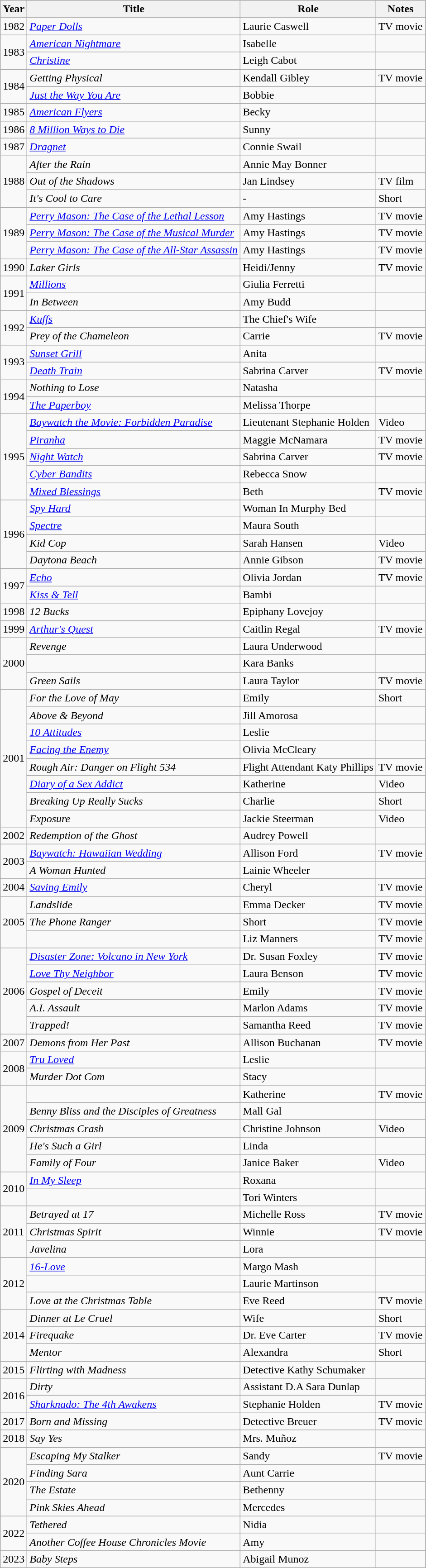<table class="wikitable sortable">
<tr>
<th>Year</th>
<th>Title</th>
<th>Role</th>
<th>Notes</th>
</tr>
<tr>
<td>1982</td>
<td><em><a href='#'>Paper Dolls</a></em></td>
<td>Laurie Caswell</td>
<td>TV movie</td>
</tr>
<tr>
<td rowspan="2">1983</td>
<td><em><a href='#'>American Nightmare</a></em></td>
<td>Isabelle</td>
<td></td>
</tr>
<tr>
<td><em><a href='#'>Christine</a></em></td>
<td>Leigh Cabot</td>
<td></td>
</tr>
<tr>
<td rowspan="2">1984</td>
<td><em>Getting Physical</em></td>
<td>Kendall Gibley</td>
<td>TV movie</td>
</tr>
<tr>
<td><em><a href='#'>Just the Way You Are</a></em></td>
<td>Bobbie</td>
<td></td>
</tr>
<tr>
<td>1985</td>
<td><em><a href='#'>American Flyers</a></em></td>
<td>Becky</td>
<td></td>
</tr>
<tr>
<td>1986</td>
<td><em><a href='#'>8 Million Ways to Die</a></em></td>
<td>Sunny</td>
<td></td>
</tr>
<tr>
<td>1987</td>
<td><em><a href='#'>Dragnet</a></em></td>
<td>Connie Swail</td>
<td></td>
</tr>
<tr>
<td rowspan="3">1988</td>
<td><em>After the Rain</em></td>
<td>Annie May Bonner</td>
<td></td>
</tr>
<tr>
<td><em>Out of the Shadows</em></td>
<td>Jan Lindsey</td>
<td>TV film</td>
</tr>
<tr>
<td><em>It's Cool to Care</em></td>
<td>-</td>
<td>Short</td>
</tr>
<tr>
<td rowspan="3">1989</td>
<td><em><a href='#'>Perry Mason: The Case of the Lethal Lesson</a></em></td>
<td>Amy Hastings</td>
<td>TV movie</td>
</tr>
<tr>
<td><em><a href='#'>Perry Mason: The Case of the Musical Murder</a></em></td>
<td>Amy Hastings</td>
<td>TV movie</td>
</tr>
<tr>
<td><em><a href='#'>Perry Mason: The Case of the All-Star Assassin</a></em></td>
<td>Amy Hastings</td>
<td>TV movie</td>
</tr>
<tr>
<td>1990</td>
<td><em>Laker Girls</em></td>
<td>Heidi/Jenny</td>
<td>TV movie</td>
</tr>
<tr>
<td rowspan="2">1991</td>
<td><em><a href='#'>Millions</a></em></td>
<td>Giulia Ferretti</td>
<td></td>
</tr>
<tr>
<td><em>In Between</em></td>
<td>Amy Budd</td>
<td></td>
</tr>
<tr>
<td rowspan="2">1992</td>
<td><em><a href='#'>Kuffs</a></em></td>
<td>The Chief's Wife</td>
<td></td>
</tr>
<tr>
<td><em>Prey of the Chameleon</em></td>
<td>Carrie</td>
<td>TV movie</td>
</tr>
<tr>
<td rowspan="2">1993</td>
<td><em><a href='#'>Sunset Grill</a></em></td>
<td>Anita</td>
<td></td>
</tr>
<tr>
<td><em><a href='#'>Death Train</a></em></td>
<td>Sabrina Carver</td>
<td>TV movie</td>
</tr>
<tr>
<td rowspan="2">1994</td>
<td><em>Nothing to Lose</em></td>
<td>Natasha</td>
<td></td>
</tr>
<tr>
<td><em><a href='#'>The Paperboy</a></em></td>
<td>Melissa Thorpe</td>
<td></td>
</tr>
<tr>
<td rowspan="5">1995</td>
<td><em><a href='#'>Baywatch the Movie: Forbidden Paradise</a></em></td>
<td>Lieutenant Stephanie Holden</td>
<td>Video</td>
</tr>
<tr>
<td><em><a href='#'>Piranha</a></em></td>
<td>Maggie McNamara</td>
<td>TV movie</td>
</tr>
<tr>
<td><em><a href='#'>Night Watch</a></em></td>
<td>Sabrina Carver</td>
<td>TV movie</td>
</tr>
<tr>
<td><em><a href='#'>Cyber Bandits</a></em></td>
<td>Rebecca Snow</td>
<td></td>
</tr>
<tr>
<td><em><a href='#'>Mixed Blessings</a></em></td>
<td>Beth</td>
<td>TV movie</td>
</tr>
<tr>
<td rowspan="4">1996</td>
<td><em><a href='#'>Spy Hard</a></em></td>
<td>Woman In Murphy Bed</td>
<td></td>
</tr>
<tr>
<td><em><a href='#'>Spectre</a></em></td>
<td>Maura South</td>
<td></td>
</tr>
<tr>
<td><em>Kid Cop</em></td>
<td>Sarah Hansen</td>
<td>Video</td>
</tr>
<tr>
<td><em>Daytona Beach</em></td>
<td>Annie Gibson</td>
<td>TV movie</td>
</tr>
<tr>
<td rowspan="2">1997</td>
<td><em><a href='#'>Echo</a></em></td>
<td>Olivia Jordan</td>
<td>TV movie</td>
</tr>
<tr>
<td><em><a href='#'>Kiss & Tell</a></em></td>
<td>Bambi</td>
<td></td>
</tr>
<tr>
<td>1998</td>
<td><em>12 Bucks</em></td>
<td>Epiphany Lovejoy</td>
<td></td>
</tr>
<tr>
<td>1999</td>
<td><em><a href='#'>Arthur's Quest</a></em></td>
<td>Caitlin Regal</td>
<td>TV movie</td>
</tr>
<tr>
<td rowspan="3">2000</td>
<td><em>Revenge</em></td>
<td>Laura Underwood</td>
<td></td>
</tr>
<tr>
<td><em></em></td>
<td>Kara Banks</td>
<td></td>
</tr>
<tr>
<td><em>Green Sails</em></td>
<td>Laura Taylor</td>
<td>TV movie</td>
</tr>
<tr>
<td rowspan="8">2001</td>
<td><em>For the Love of May</em></td>
<td>Emily</td>
<td>Short</td>
</tr>
<tr>
<td><em>Above & Beyond</em></td>
<td>Jill Amorosa</td>
<td></td>
</tr>
<tr>
<td><em><a href='#'>10 Attitudes</a></em></td>
<td>Leslie</td>
<td></td>
</tr>
<tr>
<td><em><a href='#'>Facing the Enemy</a></em></td>
<td>Olivia McCleary</td>
<td></td>
</tr>
<tr>
<td><em>Rough Air: Danger on Flight 534</em></td>
<td>Flight Attendant Katy Phillips</td>
<td>TV movie</td>
</tr>
<tr>
<td><em><a href='#'>Diary of a Sex Addict</a></em></td>
<td>Katherine</td>
<td>Video</td>
</tr>
<tr>
<td><em>Breaking Up Really Sucks</em></td>
<td>Charlie</td>
<td>Short</td>
</tr>
<tr>
<td><em>Exposure</em></td>
<td>Jackie Steerman</td>
<td>Video</td>
</tr>
<tr>
<td>2002</td>
<td><em>Redemption of the Ghost</em></td>
<td>Audrey Powell</td>
<td></td>
</tr>
<tr>
<td rowspan="2">2003</td>
<td><em><a href='#'>Baywatch: Hawaiian Wedding</a></em></td>
<td>Allison Ford</td>
<td>TV movie</td>
</tr>
<tr>
<td><em>A Woman Hunted</em></td>
<td>Lainie Wheeler</td>
<td></td>
</tr>
<tr>
<td>2004</td>
<td><em><a href='#'>Saving Emily</a></em></td>
<td>Cheryl</td>
<td>TV movie</td>
</tr>
<tr>
<td rowspan="3">2005</td>
<td><em>Landslide</em></td>
<td>Emma Decker</td>
<td>TV movie</td>
</tr>
<tr>
<td><em>The Phone Ranger</em></td>
<td>Short</td>
<td>TV movie</td>
</tr>
<tr>
<td><em></em></td>
<td>Liz Manners</td>
<td>TV movie</td>
</tr>
<tr>
<td rowspan="5">2006</td>
<td><em><a href='#'>Disaster Zone: Volcano in New York</a></em></td>
<td>Dr. Susan Foxley</td>
<td>TV movie</td>
</tr>
<tr>
<td><em><a href='#'>Love Thy Neighbor</a></em></td>
<td>Laura Benson</td>
<td>TV movie</td>
</tr>
<tr>
<td><em>Gospel of Deceit</em></td>
<td>Emily</td>
<td>TV movie</td>
</tr>
<tr>
<td><em>A.I. Assault</em></td>
<td>Marlon Adams</td>
<td>TV movie</td>
</tr>
<tr>
<td><em>Trapped!</em></td>
<td>Samantha Reed</td>
<td>TV movie</td>
</tr>
<tr>
<td>2007</td>
<td><em>Demons from Her Past</em></td>
<td>Allison Buchanan</td>
<td>TV movie</td>
</tr>
<tr>
<td rowspan="2">2008</td>
<td><em><a href='#'>Tru Loved</a></em></td>
<td>Leslie</td>
<td></td>
</tr>
<tr>
<td><em>Murder Dot Com</em></td>
<td>Stacy</td>
<td></td>
</tr>
<tr>
<td rowspan="5">2009</td>
<td><em></em></td>
<td>Katherine</td>
<td>TV movie</td>
</tr>
<tr>
<td><em>Benny Bliss and the Disciples of Greatness</em></td>
<td>Mall Gal</td>
<td></td>
</tr>
<tr>
<td><em>Christmas Crash</em></td>
<td>Christine Johnson</td>
<td>Video</td>
</tr>
<tr>
<td><em>He's Such a Girl</em></td>
<td>Linda</td>
<td></td>
</tr>
<tr>
<td><em>Family of Four</em></td>
<td>Janice Baker</td>
<td>Video</td>
</tr>
<tr>
<td rowspan="2">2010</td>
<td><em><a href='#'>In My Sleep</a></em></td>
<td>Roxana</td>
<td></td>
</tr>
<tr>
<td><em></em></td>
<td>Tori Winters</td>
<td></td>
</tr>
<tr>
<td rowspan="3">2011</td>
<td><em>Betrayed at 17</em></td>
<td>Michelle Ross</td>
<td>TV movie</td>
</tr>
<tr>
<td><em>Christmas Spirit</em></td>
<td>Winnie</td>
<td>TV movie</td>
</tr>
<tr>
<td><em>Javelina</em></td>
<td>Lora</td>
<td></td>
</tr>
<tr>
<td rowspan="3">2012</td>
<td><em><a href='#'>16-Love</a></em></td>
<td>Margo Mash</td>
<td></td>
</tr>
<tr>
<td><em></em></td>
<td>Laurie Martinson</td>
<td></td>
</tr>
<tr>
<td><em>Love at the Christmas Table</em></td>
<td>Eve Reed</td>
<td>TV movie</td>
</tr>
<tr>
<td rowspan="3">2014</td>
<td><em>Dinner at Le Cruel</em></td>
<td>Wife</td>
<td>Short</td>
</tr>
<tr>
<td><em>Firequake</em></td>
<td>Dr. Eve Carter</td>
<td>TV movie</td>
</tr>
<tr>
<td><em>Mentor</em></td>
<td>Alexandra</td>
<td>Short</td>
</tr>
<tr>
<td>2015</td>
<td><em>Flirting with Madness</em></td>
<td>Detective Kathy Schumaker</td>
<td></td>
</tr>
<tr>
<td rowspan="2">2016</td>
<td><em>Dirty</em></td>
<td>Assistant D.A Sara Dunlap</td>
<td></td>
</tr>
<tr>
<td><em><a href='#'>Sharknado: The 4th Awakens</a></em></td>
<td>Stephanie Holden</td>
<td>TV movie</td>
</tr>
<tr>
<td>2017</td>
<td><em>Born and Missing</em></td>
<td>Detective Breuer</td>
<td>TV movie</td>
</tr>
<tr>
<td>2018</td>
<td><em>Say Yes</em></td>
<td>Mrs. Muñoz</td>
<td></td>
</tr>
<tr>
<td rowspan="4">2020</td>
<td><em>Escaping My Stalker</em></td>
<td>Sandy</td>
<td>TV movie</td>
</tr>
<tr>
<td><em>Finding Sara</em></td>
<td>Aunt Carrie</td>
<td></td>
</tr>
<tr>
<td><em>The Estate</em></td>
<td>Bethenny</td>
<td></td>
</tr>
<tr>
<td><em>Pink Skies Ahead</em></td>
<td>Mercedes</td>
<td></td>
</tr>
<tr>
<td rowspan="2">2022</td>
<td><em>Tethered</em></td>
<td>Nidia</td>
<td></td>
</tr>
<tr>
<td><em>Another Coffee House Chronicles Movie</em></td>
<td>Amy</td>
<td></td>
</tr>
<tr>
<td>2023</td>
<td><em>Baby Steps</em></td>
<td>Abigail Munoz</td>
<td></td>
</tr>
</table>
